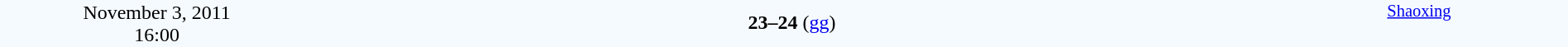<table style="width: 100%; background:#F5FAFF;" cellspacing="0">
<tr>
<td align=center rowspan=3 width=20%>November 3, 2011<br>16:00</td>
</tr>
<tr>
<td width=24% align=right></td>
<td align=center width=13%><strong>23–24</strong> (<a href='#'>gg</a>)</td>
<td width=24%><strong></strong></td>
<td style=font-size:85% rowspan=3 valign=top align=center><a href='#'>Shaoxing</a></td>
</tr>
<tr style=font-size:85%>
<td align=right></td>
<td align=center></td>
<td></td>
</tr>
</table>
